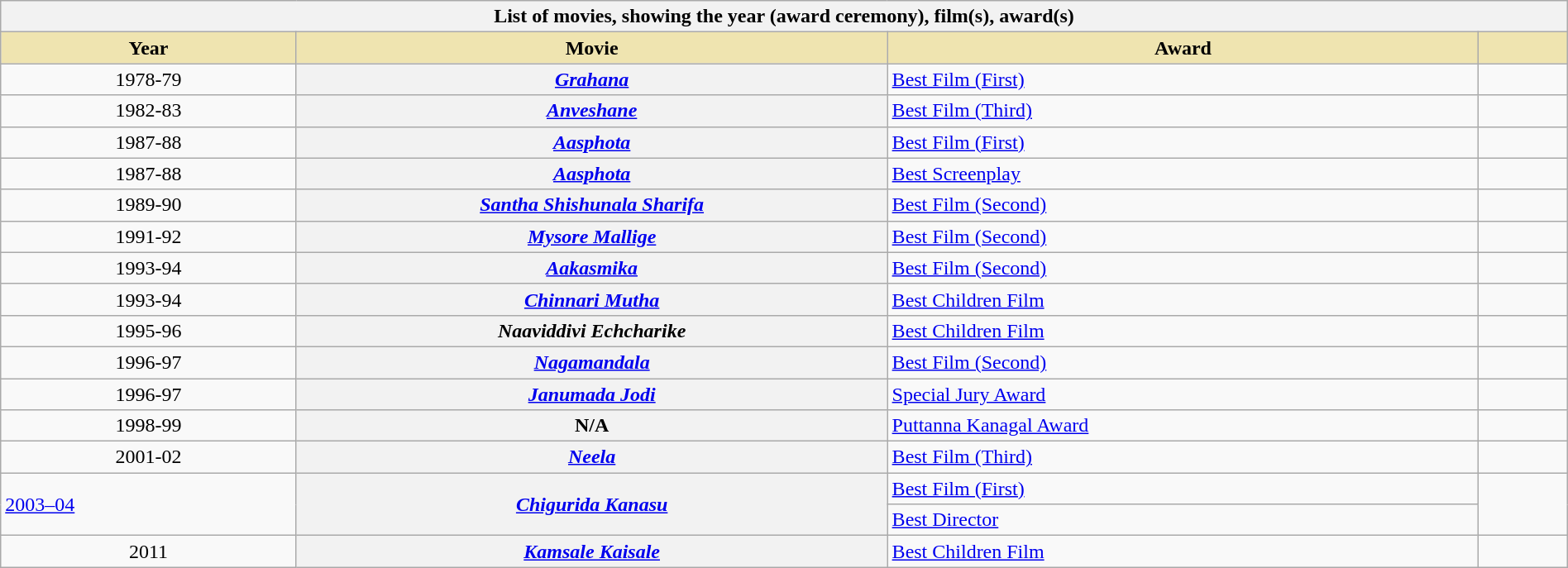<table class="wikitable sortable plainrowheaders" style="width:100%">
<tr>
<th colspan="6">List of movies, showing the year (award ceremony), film(s), award(s)</th>
</tr>
<tr>
<th scope="col" style="background-color:#EFE4B0;width:10%;">Year</th>
<th scope="col" style="background-color:#EFE4B0;width:20%;">Movie</th>
<th scope="col" style="background-color:#EFE4B0;width:20%;">Award</th>
<th scope="col" style="background-color:#EFE4B0;width:3%" class="unsortable"></th>
</tr>
<tr>
<td align="center">1978-79</td>
<th scope="row"><em><a href='#'>Grahana</a></em></th>
<td><a href='#'>Best Film (First)</a></td>
<td align="center"></td>
</tr>
<tr>
<td align="center">1982-83</td>
<th scope="row"><em><a href='#'>Anveshane</a></em></th>
<td><a href='#'>Best Film (Third)</a></td>
<td align="center"></td>
</tr>
<tr>
<td align="center">1987-88</td>
<th scope="row"><em><a href='#'>Aasphota</a></em></th>
<td><a href='#'>Best Film (First)</a></td>
<td align="center"></td>
</tr>
<tr>
<td align="center">1987-88</td>
<th scope="row"><em><a href='#'>Aasphota</a></em></th>
<td><a href='#'>Best Screenplay</a></td>
<td align="center"></td>
</tr>
<tr>
<td align="center">1989-90</td>
<th scope="row"><em><a href='#'>Santha Shishunala Sharifa</a></em></th>
<td><a href='#'>Best Film (Second)</a></td>
<td align="center"></td>
</tr>
<tr>
<td align="center">1991-92</td>
<th scope="row"><em><a href='#'>Mysore Mallige</a></em></th>
<td><a href='#'>Best Film (Second)</a></td>
<td align="center"></td>
</tr>
<tr>
<td align="center">1993-94</td>
<th scope="row"><em><a href='#'>Aakasmika</a></em></th>
<td><a href='#'>Best Film (Second)</a></td>
<td align="center"></td>
</tr>
<tr>
<td align="center">1993-94</td>
<th scope="row"><em><a href='#'>Chinnari Mutha</a></em></th>
<td><a href='#'>Best Children Film</a></td>
<td align="center"></td>
</tr>
<tr>
<td align="center">1995-96</td>
<th scope="row"><em>Naaviddivi Echcharike</em></th>
<td><a href='#'>Best Children Film</a></td>
<td align="center"></td>
</tr>
<tr>
<td align="center">1996-97</td>
<th scope="row"><em><a href='#'>Nagamandala</a></em></th>
<td><a href='#'>Best Film (Second)</a></td>
<td align="center"></td>
</tr>
<tr>
<td align="center">1996-97</td>
<th scope="row"><em><a href='#'>Janumada Jodi</a></em></th>
<td><a href='#'>Special Jury Award</a></td>
<td align="center"></td>
</tr>
<tr>
<td align="center">1998-99</td>
<th scope="row">N/A</th>
<td><a href='#'>Puttanna Kanagal Award</a></td>
<td align="center"></td>
</tr>
<tr>
<td align="center">2001-02</td>
<th scope="row"><em><a href='#'>Neela</a></em></th>
<td><a href='#'>Best Film (Third)</a></td>
<td align="center"></td>
</tr>
<tr>
<td rowspan=2><a href='#'>2003–04</a></td>
<th rowspan=2><em><a href='#'>Chigurida Kanasu</a></em></th>
<td><a href='#'>Best Film (First)</a></td>
<td rowspan=2></td>
</tr>
<tr>
<td><a href='#'>Best Director</a></td>
</tr>
<tr>
<td align="center">2011</td>
<th scope="row"><em><a href='#'>Kamsale Kaisale</a></em></th>
<td><a href='#'>Best Children Film</a></td>
<td align="center"></td>
</tr>
</table>
